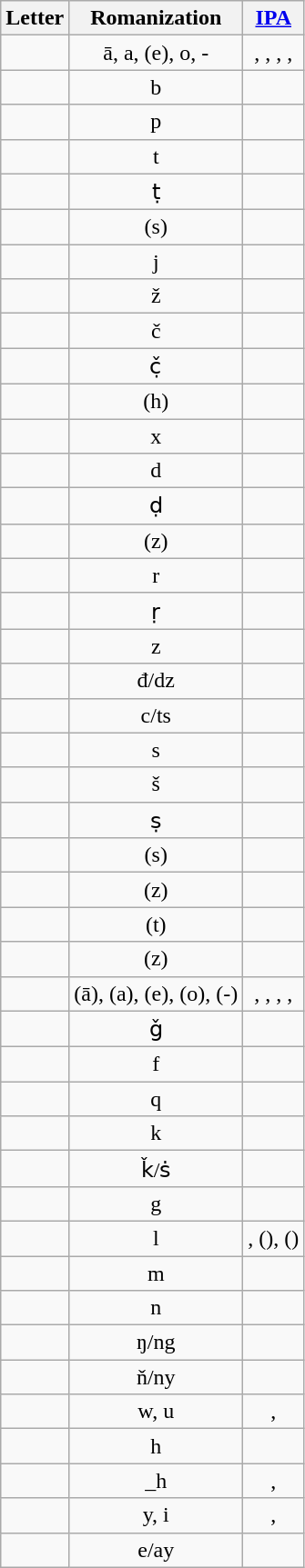<table class="wikitable" style="text-align:center">
<tr>
<th>Letter</th>
<th>Romanization</th>
<th><a href='#'>IPA</a></th>
</tr>
<tr>
<td style="font-size:150%"></td>
<td>ā, a, (e), o, -</td>
<td>, , , , </td>
</tr>
<tr>
<td style="font-size:150%"></td>
<td>b</td>
<td></td>
</tr>
<tr>
<td style="font-size:150%"></td>
<td>p</td>
<td></td>
</tr>
<tr>
<td style="font-size:150%"></td>
<td>t</td>
<td></td>
</tr>
<tr>
<td style="font-size:150%"></td>
<td>ṭ</td>
<td></td>
</tr>
<tr>
<td style="font-size:150%"></td>
<td>(s)</td>
<td></td>
</tr>
<tr>
<td style="font-size:150%"></td>
<td>j</td>
<td></td>
</tr>
<tr>
<td style="font-size:150%"></td>
<td>ž</td>
<td></td>
</tr>
<tr>
<td style="font-size:150%"></td>
<td>č</td>
<td></td>
</tr>
<tr>
<td style="font-size:150%"></td>
<td>č̣</td>
<td></td>
</tr>
<tr>
<td style="font-size:150%"></td>
<td>(h)</td>
<td></td>
</tr>
<tr>
<td style="font-size:150%"></td>
<td>x</td>
<td></td>
</tr>
<tr>
<td style="font-size:150%"></td>
<td>d</td>
<td></td>
</tr>
<tr>
<td style="font-size:150%"></td>
<td>ḍ</td>
<td></td>
</tr>
<tr>
<td style="font-size:150%"></td>
<td>(z)</td>
<td></td>
</tr>
<tr>
<td style="font-size:150%"></td>
<td>r</td>
<td></td>
</tr>
<tr>
<td style="font-size:150%"></td>
<td>ṛ</td>
<td></td>
</tr>
<tr>
<td style="font-size:150%"></td>
<td>z</td>
<td></td>
</tr>
<tr>
<td style="font-size:150%"></td>
<td>đ/dz</td>
<td></td>
</tr>
<tr>
<td style="font-size:150%"></td>
<td>c/ts</td>
<td></td>
</tr>
<tr>
<td style="font-size:150%"></td>
<td>s</td>
<td></td>
</tr>
<tr>
<td style="font-size:150%"></td>
<td>š</td>
<td></td>
</tr>
<tr>
<td style="font-size:150%"></td>
<td>ṣ</td>
<td></td>
</tr>
<tr>
<td style="font-size:150%"></td>
<td>(s)</td>
<td></td>
</tr>
<tr>
<td style="font-size:150%"></td>
<td>(z)</td>
<td></td>
</tr>
<tr>
<td style="font-size:150%"></td>
<td>(t)</td>
<td></td>
</tr>
<tr>
<td style="font-size:150%"></td>
<td>(z)</td>
<td></td>
</tr>
<tr>
<td style="font-size:150%"></td>
<td>(ā), (a), (e), (o), (-)</td>
<td>, , , , </td>
</tr>
<tr>
<td style="font-size:150%"></td>
<td>ǧ</td>
<td></td>
</tr>
<tr>
<td style="font-size:150%"></td>
<td>f</td>
<td></td>
</tr>
<tr>
<td style="font-size:150%"></td>
<td>q</td>
<td></td>
</tr>
<tr>
<td style="font-size:150%"></td>
<td>k</td>
<td></td>
</tr>
<tr>
<td style="font-size:150%"></td>
<td>ǩ/ṡ</td>
<td></td>
</tr>
<tr>
<td style="font-size:150%"></td>
<td>g</td>
<td></td>
</tr>
<tr>
<td style="font-size:150%"></td>
<td>l</td>
<td>, (), ()</td>
</tr>
<tr>
<td style="font-size:150%"></td>
<td>m</td>
<td></td>
</tr>
<tr>
<td style="font-size:150%"></td>
<td>n</td>
<td></td>
</tr>
<tr>
<td style="font-size:150%"></td>
<td>ŋ/ng</td>
<td></td>
</tr>
<tr>
<td style="font-size:150%"></td>
<td>ň/ny</td>
<td></td>
</tr>
<tr>
<td style="font-size:150%"></td>
<td>w, u</td>
<td>, </td>
</tr>
<tr>
<td style="font-size:150%"></td>
<td>h</td>
<td></td>
</tr>
<tr>
<td style="font-size:150%"></td>
<td>_h</td>
<td>, </td>
</tr>
<tr>
<td style="font-size:150%"></td>
<td>y, i</td>
<td>, </td>
</tr>
<tr>
<td style="font-size:150%"></td>
<td>e/ay</td>
<td></td>
</tr>
</table>
